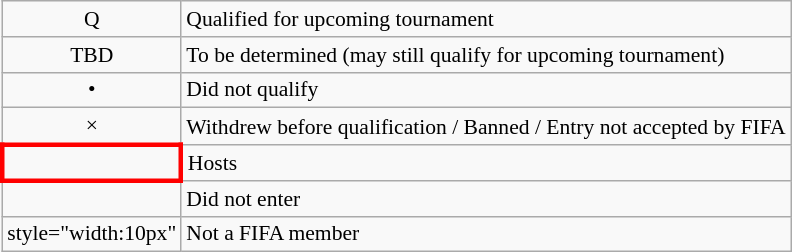<table class="wikitable" style="font-size:90%">
<tr>
<td style="text-align:center;width:10px">Q</td>
<td>Qualified for upcoming tournament</td>
</tr>
<tr>
<td style="text-align:center;width:10px">TBD</td>
<td>To be determined (may still qualify for upcoming tournament)</td>
</tr>
<tr>
<td style="text-align:center;width:10px">•</td>
<td>Did not qualify</td>
</tr>
<tr>
<td style="text-align:center;width:10px">×</td>
<td>Withdrew before qualification / Banned / Entry not accepted by FIFA</td>
</tr>
<tr>
<td style="width:10px;border:3px solid red"></td>
<td>Hosts</td>
</tr>
<tr>
<td style="width:10px"></td>
<td>Did not enter</td>
</tr>
<tr>
<td>style="width:10px" </td>
<td>Not a FIFA member</td>
</tr>
</table>
